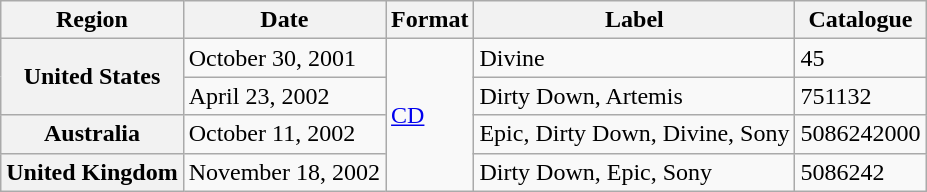<table class="wikitable plainrowheaders">
<tr>
<th scope="col">Region</th>
<th scope="col">Date</th>
<th scope="col">Format</th>
<th scope="col">Label</th>
<th scope="col">Catalogue</th>
</tr>
<tr>
<th scope="row" rowspan="2">United States</th>
<td>October 30, 2001</td>
<td rowspan="4"><a href='#'>CD</a></td>
<td>Divine</td>
<td>45</td>
</tr>
<tr>
<td>April 23, 2002</td>
<td>Dirty Down, Artemis</td>
<td>751132</td>
</tr>
<tr>
<th scope="row">Australia</th>
<td>October 11, 2002</td>
<td>Epic, Dirty Down, Divine, Sony</td>
<td>5086242000</td>
</tr>
<tr>
<th scope="row">United Kingdom</th>
<td>November 18, 2002</td>
<td>Dirty Down, Epic, Sony</td>
<td>5086242</td>
</tr>
</table>
